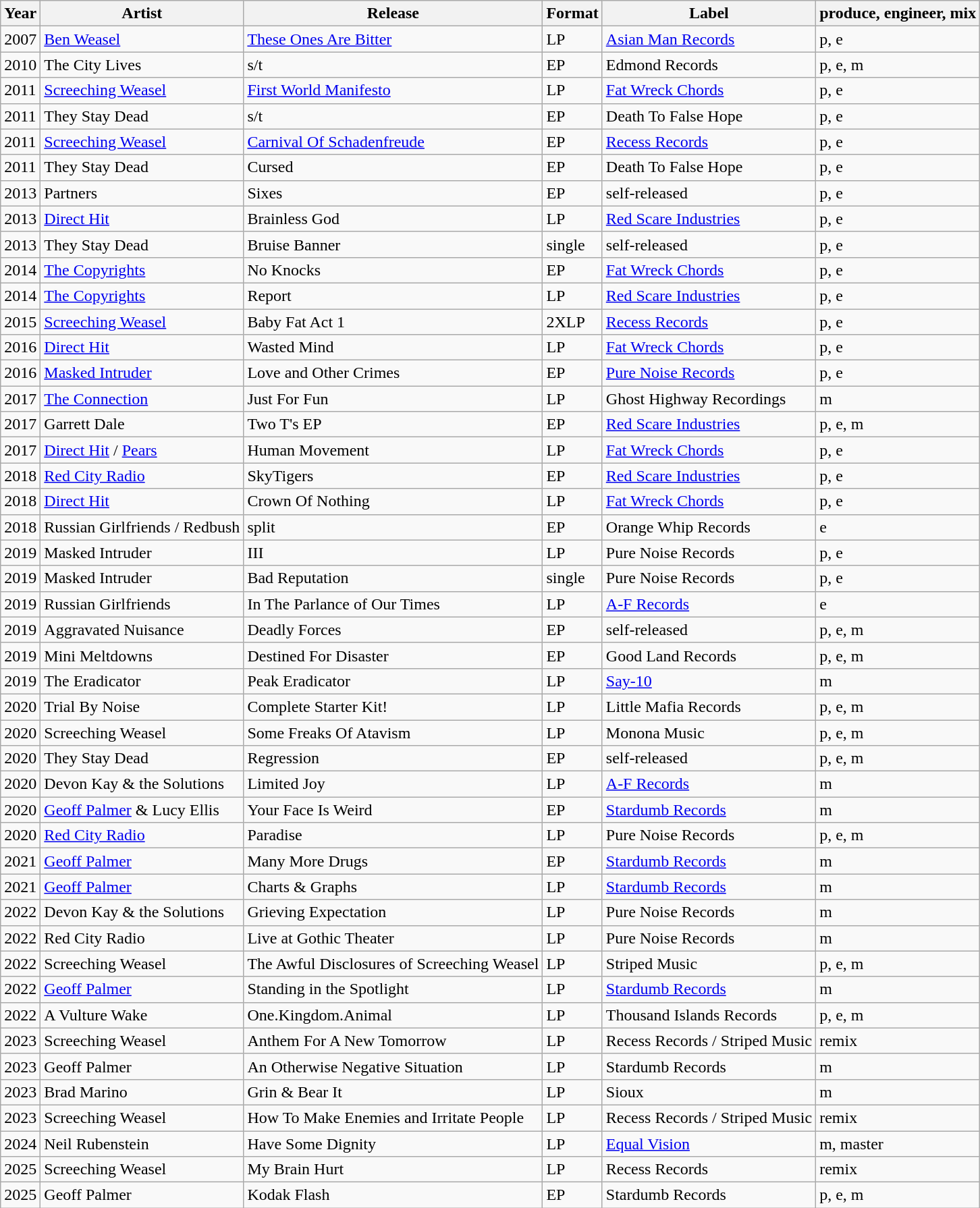<table class="wikitable">
<tr>
<th>Year</th>
<th>Artist</th>
<th>Release</th>
<th>Format</th>
<th>Label</th>
<th>produce, engineer, mix</th>
</tr>
<tr>
<td>2007</td>
<td><a href='#'>Ben Weasel</a></td>
<td><a href='#'>These Ones Are Bitter</a></td>
<td>LP</td>
<td><a href='#'>Asian Man Records</a></td>
<td>p, e</td>
</tr>
<tr>
<td>2010</td>
<td>The City Lives</td>
<td>s/t</td>
<td>EP</td>
<td>Edmond Records</td>
<td>p, e, m</td>
</tr>
<tr>
<td>2011</td>
<td><a href='#'>Screeching Weasel</a></td>
<td><a href='#'>First World Manifesto</a></td>
<td>LP</td>
<td><a href='#'>Fat Wreck Chords</a></td>
<td>p, e</td>
</tr>
<tr>
<td>2011</td>
<td>They Stay Dead</td>
<td>s/t</td>
<td>EP</td>
<td>Death To False Hope</td>
<td>p, e</td>
</tr>
<tr>
<td>2011</td>
<td><a href='#'>Screeching Weasel</a></td>
<td><a href='#'>Carnival Of Schadenfreude</a></td>
<td>EP</td>
<td><a href='#'>Recess Records</a></td>
<td>p, e</td>
</tr>
<tr>
<td>2011</td>
<td>They Stay Dead</td>
<td>Cursed</td>
<td>EP</td>
<td>Death To False Hope</td>
<td>p, e</td>
</tr>
<tr>
<td>2013</td>
<td>Partners</td>
<td>Sixes</td>
<td>EP</td>
<td>self-released</td>
<td>p, e</td>
</tr>
<tr>
<td>2013</td>
<td><a href='#'>Direct Hit</a></td>
<td>Brainless God</td>
<td>LP</td>
<td><a href='#'>Red Scare Industries</a></td>
<td>p, e</td>
</tr>
<tr>
<td>2013</td>
<td>They Stay Dead</td>
<td>Bruise Banner</td>
<td>single</td>
<td>self-released</td>
<td>p, e</td>
</tr>
<tr>
<td>2014</td>
<td><a href='#'>The Copyrights</a></td>
<td>No Knocks</td>
<td>EP</td>
<td><a href='#'>Fat Wreck Chords</a></td>
<td>p, e</td>
</tr>
<tr>
<td>2014</td>
<td><a href='#'>The Copyrights</a></td>
<td>Report</td>
<td>LP</td>
<td><a href='#'>Red Scare Industries</a></td>
<td>p, e</td>
</tr>
<tr>
<td>2015</td>
<td><a href='#'>Screeching Weasel</a></td>
<td>Baby Fat Act 1</td>
<td>2XLP</td>
<td><a href='#'>Recess Records</a></td>
<td>p, e</td>
</tr>
<tr>
<td>2016</td>
<td><a href='#'>Direct Hit</a></td>
<td>Wasted Mind</td>
<td>LP</td>
<td><a href='#'>Fat Wreck Chords</a></td>
<td>p, e</td>
</tr>
<tr>
<td>2016</td>
<td><a href='#'>Masked Intruder</a></td>
<td>Love and Other Crimes</td>
<td>EP</td>
<td><a href='#'>Pure Noise Records</a></td>
<td>p, e</td>
</tr>
<tr>
<td>2017</td>
<td><a href='#'>The Connection</a></td>
<td>Just For Fun</td>
<td>LP</td>
<td>Ghost Highway Recordings</td>
<td>m</td>
</tr>
<tr>
<td>2017</td>
<td>Garrett Dale</td>
<td>Two T's EP</td>
<td>EP</td>
<td><a href='#'>Red Scare Industries</a></td>
<td>p, e, m</td>
</tr>
<tr>
<td>2017</td>
<td><a href='#'>Direct Hit</a> / <a href='#'>Pears</a></td>
<td>Human Movement</td>
<td>LP</td>
<td><a href='#'>Fat Wreck Chords</a></td>
<td>p, e</td>
</tr>
<tr>
<td>2018</td>
<td><a href='#'>Red City Radio</a></td>
<td>SkyTigers</td>
<td>EP</td>
<td><a href='#'>Red Scare Industries</a></td>
<td>p, e</td>
</tr>
<tr>
<td>2018</td>
<td><a href='#'>Direct Hit</a></td>
<td>Crown Of Nothing</td>
<td>LP</td>
<td><a href='#'>Fat Wreck Chords</a></td>
<td>p, e</td>
</tr>
<tr>
<td>2018</td>
<td>Russian Girlfriends / Redbush</td>
<td>split</td>
<td>EP</td>
<td>Orange Whip Records</td>
<td>e</td>
</tr>
<tr>
<td>2019</td>
<td>Masked Intruder</td>
<td>III</td>
<td>LP</td>
<td>Pure Noise Records</td>
<td>p, e</td>
</tr>
<tr>
<td>2019</td>
<td>Masked Intruder</td>
<td>Bad Reputation</td>
<td>single</td>
<td>Pure Noise Records</td>
<td>p, e</td>
</tr>
<tr>
<td>2019</td>
<td>Russian Girlfriends</td>
<td>In The Parlance of Our Times</td>
<td>LP</td>
<td><a href='#'>A-F Records</a></td>
<td>e</td>
</tr>
<tr>
<td>2019</td>
<td>Aggravated Nuisance</td>
<td>Deadly Forces</td>
<td>EP</td>
<td>self-released</td>
<td>p, e, m</td>
</tr>
<tr>
<td>2019</td>
<td>Mini Meltdowns</td>
<td>Destined For Disaster</td>
<td>EP</td>
<td>Good Land Records</td>
<td>p, e, m</td>
</tr>
<tr>
<td>2019</td>
<td>The Eradicator</td>
<td>Peak Eradicator</td>
<td>LP</td>
<td><a href='#'>Say-10</a></td>
<td>m</td>
</tr>
<tr>
<td>2020</td>
<td>Trial By Noise</td>
<td>Complete Starter Kit!</td>
<td>LP</td>
<td>Little Mafia Records</td>
<td>p, e, m</td>
</tr>
<tr>
<td>2020</td>
<td>Screeching Weasel</td>
<td>Some Freaks Of Atavism</td>
<td>LP</td>
<td>Monona Music</td>
<td>p, e, m</td>
</tr>
<tr>
<td>2020</td>
<td>They Stay Dead</td>
<td>Regression</td>
<td>EP</td>
<td>self-released</td>
<td>p, e, m</td>
</tr>
<tr>
<td>2020</td>
<td>Devon Kay & the Solutions</td>
<td>Limited Joy</td>
<td>LP</td>
<td><a href='#'>A-F Records</a></td>
<td>m</td>
</tr>
<tr>
<td>2020</td>
<td><a href='#'>Geoff Palmer</a> & Lucy Ellis</td>
<td>Your Face Is Weird</td>
<td>EP</td>
<td><a href='#'>Stardumb Records</a></td>
<td>m</td>
</tr>
<tr>
<td>2020</td>
<td><a href='#'>Red City Radio</a></td>
<td>Paradise</td>
<td>LP</td>
<td>Pure Noise Records</td>
<td>p, e, m</td>
</tr>
<tr>
<td>2021</td>
<td><a href='#'>Geoff Palmer</a></td>
<td>Many More Drugs</td>
<td>EP</td>
<td><a href='#'>Stardumb Records</a></td>
<td>m</td>
</tr>
<tr>
<td>2021</td>
<td><a href='#'>Geoff Palmer</a></td>
<td>Charts & Graphs</td>
<td>LP</td>
<td><a href='#'>Stardumb Records</a></td>
<td>m</td>
</tr>
<tr>
<td>2022</td>
<td>Devon Kay & the Solutions</td>
<td>Grieving Expectation</td>
<td>LP</td>
<td>Pure Noise Records</td>
<td>m</td>
</tr>
<tr>
<td>2022</td>
<td>Red City Radio</td>
<td>Live at Gothic Theater</td>
<td>LP</td>
<td>Pure Noise Records</td>
<td>m</td>
</tr>
<tr>
<td>2022</td>
<td>Screeching Weasel</td>
<td>The Awful Disclosures of Screeching Weasel</td>
<td>LP</td>
<td>Striped Music</td>
<td>p, e, m</td>
</tr>
<tr>
<td>2022</td>
<td><a href='#'>Geoff Palmer</a></td>
<td>Standing in the Spotlight</td>
<td>LP</td>
<td><a href='#'>Stardumb Records</a></td>
<td>m</td>
</tr>
<tr>
<td>2022</td>
<td>A Vulture Wake</td>
<td>One.Kingdom.Animal</td>
<td>LP</td>
<td>Thousand Islands Records</td>
<td>p, e, m</td>
</tr>
<tr>
<td>2023</td>
<td>Screeching Weasel</td>
<td>Anthem For A New Tomorrow</td>
<td>LP</td>
<td>Recess Records / Striped Music</td>
<td>remix</td>
</tr>
<tr>
<td>2023</td>
<td>Geoff Palmer</td>
<td>An Otherwise Negative Situation</td>
<td>LP</td>
<td>Stardumb Records</td>
<td>m</td>
</tr>
<tr>
<td>2023</td>
<td>Brad Marino</td>
<td>Grin & Bear It</td>
<td>LP</td>
<td>Sioux</td>
<td>m</td>
</tr>
<tr>
<td>2023</td>
<td>Screeching Weasel</td>
<td>How To Make Enemies and Irritate People</td>
<td>LP</td>
<td>Recess Records / Striped Music</td>
<td>remix</td>
</tr>
<tr>
<td>2024</td>
<td>Neil Rubenstein</td>
<td>Have Some Dignity</td>
<td>LP</td>
<td><a href='#'>Equal Vision</a></td>
<td>m, master</td>
</tr>
<tr>
<td>2025</td>
<td>Screeching Weasel</td>
<td>My Brain Hurt</td>
<td>LP</td>
<td>Recess Records</td>
<td>remix</td>
</tr>
<tr>
<td>2025</td>
<td>Geoff Palmer</td>
<td>Kodak Flash</td>
<td>EP</td>
<td>Stardumb Records</td>
<td>p, e, m</td>
</tr>
</table>
